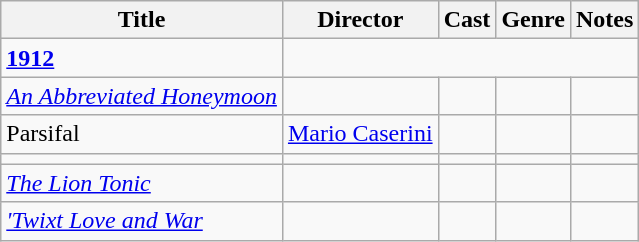<table class="wikitable">
<tr>
<th>Title</th>
<th>Director</th>
<th>Cast</th>
<th>Genre</th>
<th>Notes</th>
</tr>
<tr>
<td><strong><a href='#'>1912</a></strong></td>
</tr>
<tr>
<td><em><a href='#'>An Abbreviated Honeymoon</a></em></td>
<td></td>
<td></td>
<td></td>
<td></td>
</tr>
<tr>
<td>Parsifal</td>
<td><a href='#'>Mario Caserini</a></td>
<td></td>
<td></td>
<td></td>
</tr>
<tr>
<td><em></em></td>
<td></td>
<td></td>
<td></td>
<td></td>
</tr>
<tr>
<td><em><a href='#'>The Lion Tonic</a></em></td>
<td></td>
<td></td>
<td></td>
<td></td>
</tr>
<tr>
<td><em><a href='#'>'Twixt Love and War</a></em></td>
<td></td>
<td></td>
<td></td>
<td><br></td>
</tr>
</table>
